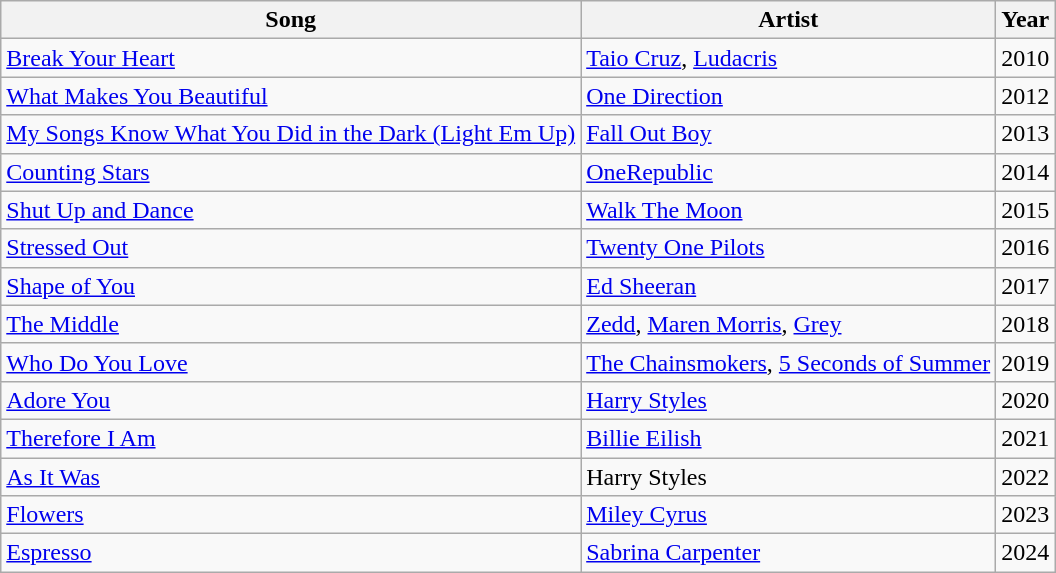<table class="wikitable">
<tr>
<th>Song</th>
<th>Artist</th>
<th>Year</th>
</tr>
<tr>
<td><a href='#'>Break Your Heart</a></td>
<td><a href='#'>Taio Cruz</a>, <a href='#'>Ludacris</a></td>
<td>2010</td>
</tr>
<tr>
<td><a href='#'>What Makes You Beautiful</a></td>
<td><a href='#'>One Direction</a></td>
<td>2012</td>
</tr>
<tr>
<td><a href='#'>My Songs Know What You Did in the Dark (Light Em Up)</a></td>
<td><a href='#'>Fall Out Boy</a></td>
<td>2013</td>
</tr>
<tr>
<td><a href='#'>Counting Stars</a></td>
<td><a href='#'>OneRepublic</a></td>
<td>2014</td>
</tr>
<tr>
<td><a href='#'>Shut Up and Dance</a></td>
<td><a href='#'>Walk The Moon</a></td>
<td>2015</td>
</tr>
<tr>
<td><a href='#'>Stressed Out</a></td>
<td><a href='#'>Twenty One Pilots</a></td>
<td>2016</td>
</tr>
<tr>
<td><a href='#'>Shape of You</a></td>
<td><a href='#'>Ed Sheeran</a></td>
<td>2017</td>
</tr>
<tr>
<td><a href='#'>The Middle</a></td>
<td><a href='#'>Zedd</a>, <a href='#'>Maren Morris</a>, <a href='#'>Grey</a></td>
<td>2018</td>
</tr>
<tr>
<td><a href='#'>Who Do You Love</a></td>
<td><a href='#'>The Chainsmokers</a>, <a href='#'>5 Seconds of Summer</a></td>
<td>2019</td>
</tr>
<tr>
<td><a href='#'>Adore You</a></td>
<td><a href='#'>Harry Styles</a></td>
<td>2020</td>
</tr>
<tr>
<td><a href='#'>Therefore I Am</a></td>
<td><a href='#'>Billie Eilish</a></td>
<td>2021</td>
</tr>
<tr>
<td><a href='#'>As It Was</a></td>
<td>Harry Styles</td>
<td>2022</td>
</tr>
<tr>
<td><a href='#'>Flowers</a></td>
<td><a href='#'>Miley Cyrus</a></td>
<td>2023</td>
</tr>
<tr>
<td><a href='#'>Espresso</a></td>
<td><a href='#'>Sabrina Carpenter</a></td>
<td>2024</td>
</tr>
</table>
